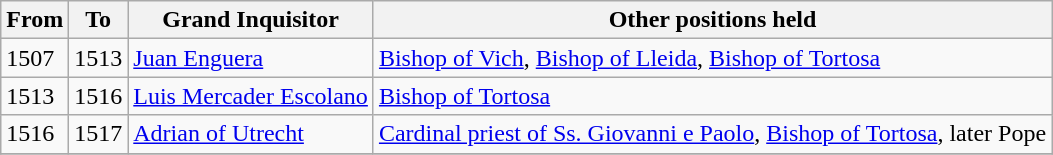<table class="wikitable">
<tr>
<th>From</th>
<th>To</th>
<th>Grand Inquisitor</th>
<th>Other positions held</th>
</tr>
<tr>
<td>1507</td>
<td>1513</td>
<td><a href='#'>Juan Enguera</a></td>
<td><a href='#'>Bishop of Vich</a>, <a href='#'>Bishop of Lleida</a>, <a href='#'>Bishop of Tortosa</a></td>
</tr>
<tr>
<td>1513</td>
<td>1516</td>
<td><a href='#'>Luis Mercader Escolano</a></td>
<td><a href='#'>Bishop of Tortosa</a></td>
</tr>
<tr>
<td>1516</td>
<td>1517</td>
<td><a href='#'>Adrian of Utrecht</a></td>
<td><a href='#'>Cardinal priest of Ss. Giovanni e Paolo</a>, <a href='#'>Bishop of Tortosa</a>, later Pope</td>
</tr>
<tr>
</tr>
</table>
